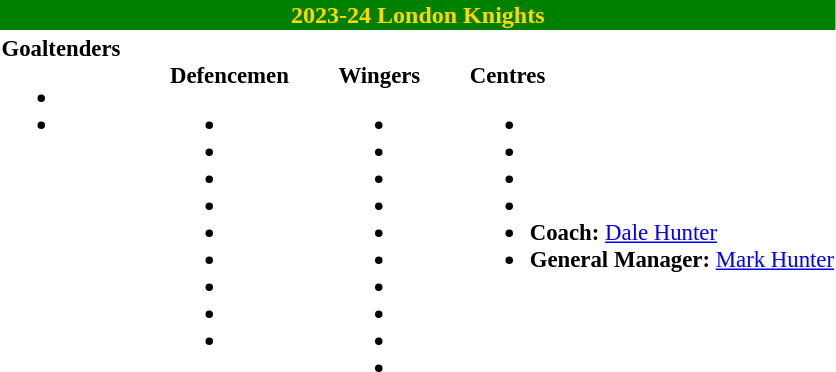<table class="toccolours" style="text-align: left;">
<tr>
<th colspan="7" style="background:#008000;color:gold;text-align:center;">2023-24 London Knights</th>
</tr>
<tr>
<td style="font-size:95%; vertical-align:top;"><strong>Goaltenders</strong><br><ul><li> </li><li> </li></ul></td>
<td style="width: 25px;"></td>
<td style="font-size:95%; vertical-align:top;"><br><strong>Defencemen</strong><ul><li> </li><li> </li><li> </li><li> </li><li> </li><li> </li><li> </li><li> </li><li> </li></ul></td>
<td style="width: 25px;"></td>
<td style="font-size:95%; vertical-align:top;"><br><strong>Wingers</strong><ul><li> </li><li> </li><li> </li><li> </li><li> </li><li> </li><li> </li><li> </li><li> </li><li> </li></ul></td>
<td style="width: 25px;"></td>
<td style="font-size:95%; vertical-align:top;"><br><strong>Centres</strong><ul><li> </li><li> </li><li> </li><li> </li><li><strong>Coach:</strong>  <a href='#'>Dale Hunter</a></li><li><strong>General Manager:</strong>  <a href='#'>Mark Hunter</a></li></ul></td>
</tr>
</table>
